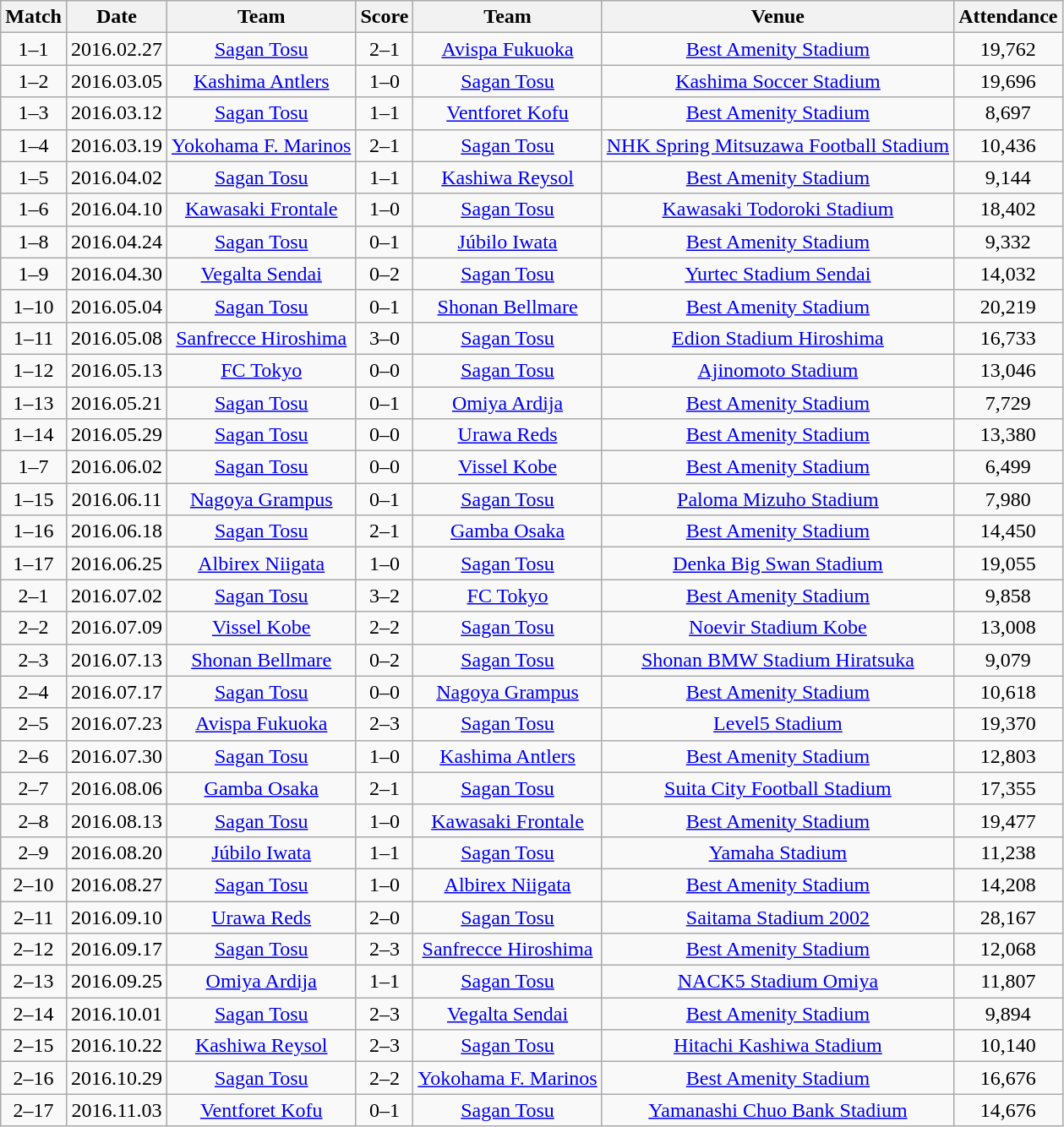<table class="wikitable" style="text-align:center;">
<tr>
<th>Match</th>
<th>Date</th>
<th>Team</th>
<th>Score</th>
<th>Team</th>
<th>Venue</th>
<th>Attendance</th>
</tr>
<tr>
<td>1–1</td>
<td>2016.02.27</td>
<td><a href='#'>Sagan Tosu</a></td>
<td>2–1</td>
<td><a href='#'>Avispa Fukuoka</a></td>
<td><a href='#'>Best Amenity Stadium</a></td>
<td>19,762</td>
</tr>
<tr>
<td>1–2</td>
<td>2016.03.05</td>
<td><a href='#'>Kashima Antlers</a></td>
<td>1–0</td>
<td><a href='#'>Sagan Tosu</a></td>
<td><a href='#'>Kashima Soccer Stadium</a></td>
<td>19,696</td>
</tr>
<tr>
<td>1–3</td>
<td>2016.03.12</td>
<td><a href='#'>Sagan Tosu</a></td>
<td>1–1</td>
<td><a href='#'>Ventforet Kofu</a></td>
<td><a href='#'>Best Amenity Stadium</a></td>
<td>8,697</td>
</tr>
<tr>
<td>1–4</td>
<td>2016.03.19</td>
<td><a href='#'>Yokohama F. Marinos</a></td>
<td>2–1</td>
<td><a href='#'>Sagan Tosu</a></td>
<td><a href='#'>NHK Spring Mitsuzawa Football Stadium</a></td>
<td>10,436</td>
</tr>
<tr>
<td>1–5</td>
<td>2016.04.02</td>
<td><a href='#'>Sagan Tosu</a></td>
<td>1–1</td>
<td><a href='#'>Kashiwa Reysol</a></td>
<td><a href='#'>Best Amenity Stadium</a></td>
<td>9,144</td>
</tr>
<tr>
<td>1–6</td>
<td>2016.04.10</td>
<td><a href='#'>Kawasaki Frontale</a></td>
<td>1–0</td>
<td><a href='#'>Sagan Tosu</a></td>
<td><a href='#'>Kawasaki Todoroki Stadium</a></td>
<td>18,402</td>
</tr>
<tr>
<td>1–8</td>
<td>2016.04.24</td>
<td><a href='#'>Sagan Tosu</a></td>
<td>0–1</td>
<td><a href='#'>Júbilo Iwata</a></td>
<td><a href='#'>Best Amenity Stadium</a></td>
<td>9,332</td>
</tr>
<tr>
<td>1–9</td>
<td>2016.04.30</td>
<td><a href='#'>Vegalta Sendai</a></td>
<td>0–2</td>
<td><a href='#'>Sagan Tosu</a></td>
<td><a href='#'>Yurtec Stadium Sendai</a></td>
<td>14,032</td>
</tr>
<tr>
<td>1–10</td>
<td>2016.05.04</td>
<td><a href='#'>Sagan Tosu</a></td>
<td>0–1</td>
<td><a href='#'>Shonan Bellmare</a></td>
<td><a href='#'>Best Amenity Stadium</a></td>
<td>20,219</td>
</tr>
<tr>
<td>1–11</td>
<td>2016.05.08</td>
<td><a href='#'>Sanfrecce Hiroshima</a></td>
<td>3–0</td>
<td><a href='#'>Sagan Tosu</a></td>
<td><a href='#'>Edion Stadium Hiroshima</a></td>
<td>16,733</td>
</tr>
<tr>
<td>1–12</td>
<td>2016.05.13</td>
<td><a href='#'>FC Tokyo</a></td>
<td>0–0</td>
<td><a href='#'>Sagan Tosu</a></td>
<td><a href='#'>Ajinomoto Stadium</a></td>
<td>13,046</td>
</tr>
<tr>
<td>1–13</td>
<td>2016.05.21</td>
<td><a href='#'>Sagan Tosu</a></td>
<td>0–1</td>
<td><a href='#'>Omiya Ardija</a></td>
<td><a href='#'>Best Amenity Stadium</a></td>
<td>7,729</td>
</tr>
<tr>
<td>1–14</td>
<td>2016.05.29</td>
<td><a href='#'>Sagan Tosu</a></td>
<td>0–0</td>
<td><a href='#'>Urawa Reds</a></td>
<td><a href='#'>Best Amenity Stadium</a></td>
<td>13,380</td>
</tr>
<tr>
<td>1–7</td>
<td>2016.06.02</td>
<td><a href='#'>Sagan Tosu</a></td>
<td>0–0</td>
<td><a href='#'>Vissel Kobe</a></td>
<td><a href='#'>Best Amenity Stadium</a></td>
<td>6,499</td>
</tr>
<tr>
<td>1–15</td>
<td>2016.06.11</td>
<td><a href='#'>Nagoya Grampus</a></td>
<td>0–1</td>
<td><a href='#'>Sagan Tosu</a></td>
<td><a href='#'>Paloma Mizuho Stadium</a></td>
<td>7,980</td>
</tr>
<tr>
<td>1–16</td>
<td>2016.06.18</td>
<td><a href='#'>Sagan Tosu</a></td>
<td>2–1</td>
<td><a href='#'>Gamba Osaka</a></td>
<td><a href='#'>Best Amenity Stadium</a></td>
<td>14,450</td>
</tr>
<tr>
<td>1–17</td>
<td>2016.06.25</td>
<td><a href='#'>Albirex Niigata</a></td>
<td>1–0</td>
<td><a href='#'>Sagan Tosu</a></td>
<td><a href='#'>Denka Big Swan Stadium</a></td>
<td>19,055</td>
</tr>
<tr>
<td>2–1</td>
<td>2016.07.02</td>
<td><a href='#'>Sagan Tosu</a></td>
<td>3–2</td>
<td><a href='#'>FC Tokyo</a></td>
<td><a href='#'>Best Amenity Stadium</a></td>
<td>9,858</td>
</tr>
<tr>
<td>2–2</td>
<td>2016.07.09</td>
<td><a href='#'>Vissel Kobe</a></td>
<td>2–2</td>
<td><a href='#'>Sagan Tosu</a></td>
<td><a href='#'>Noevir Stadium Kobe</a></td>
<td>13,008</td>
</tr>
<tr>
<td>2–3</td>
<td>2016.07.13</td>
<td><a href='#'>Shonan Bellmare</a></td>
<td>0–2</td>
<td><a href='#'>Sagan Tosu</a></td>
<td><a href='#'>Shonan BMW Stadium Hiratsuka</a></td>
<td>9,079</td>
</tr>
<tr>
<td>2–4</td>
<td>2016.07.17</td>
<td><a href='#'>Sagan Tosu</a></td>
<td>0–0</td>
<td><a href='#'>Nagoya Grampus</a></td>
<td><a href='#'>Best Amenity Stadium</a></td>
<td>10,618</td>
</tr>
<tr>
<td>2–5</td>
<td>2016.07.23</td>
<td><a href='#'>Avispa Fukuoka</a></td>
<td>2–3</td>
<td><a href='#'>Sagan Tosu</a></td>
<td><a href='#'>Level5 Stadium</a></td>
<td>19,370</td>
</tr>
<tr>
<td>2–6</td>
<td>2016.07.30</td>
<td><a href='#'>Sagan Tosu</a></td>
<td>1–0</td>
<td><a href='#'>Kashima Antlers</a></td>
<td><a href='#'>Best Amenity Stadium</a></td>
<td>12,803</td>
</tr>
<tr>
<td>2–7</td>
<td>2016.08.06</td>
<td><a href='#'>Gamba Osaka</a></td>
<td>2–1</td>
<td><a href='#'>Sagan Tosu</a></td>
<td><a href='#'>Suita City Football Stadium</a></td>
<td>17,355</td>
</tr>
<tr>
<td>2–8</td>
<td>2016.08.13</td>
<td><a href='#'>Sagan Tosu</a></td>
<td>1–0</td>
<td><a href='#'>Kawasaki Frontale</a></td>
<td><a href='#'>Best Amenity Stadium</a></td>
<td>19,477</td>
</tr>
<tr>
<td>2–9</td>
<td>2016.08.20</td>
<td><a href='#'>Júbilo Iwata</a></td>
<td>1–1</td>
<td><a href='#'>Sagan Tosu</a></td>
<td><a href='#'>Yamaha Stadium</a></td>
<td>11,238</td>
</tr>
<tr>
<td>2–10</td>
<td>2016.08.27</td>
<td><a href='#'>Sagan Tosu</a></td>
<td>1–0</td>
<td><a href='#'>Albirex Niigata</a></td>
<td><a href='#'>Best Amenity Stadium</a></td>
<td>14,208</td>
</tr>
<tr>
<td>2–11</td>
<td>2016.09.10</td>
<td><a href='#'>Urawa Reds</a></td>
<td>2–0</td>
<td><a href='#'>Sagan Tosu</a></td>
<td><a href='#'>Saitama Stadium 2002</a></td>
<td>28,167</td>
</tr>
<tr>
<td>2–12</td>
<td>2016.09.17</td>
<td><a href='#'>Sagan Tosu</a></td>
<td>2–3</td>
<td><a href='#'>Sanfrecce Hiroshima</a></td>
<td><a href='#'>Best Amenity Stadium</a></td>
<td>12,068</td>
</tr>
<tr>
<td>2–13</td>
<td>2016.09.25</td>
<td><a href='#'>Omiya Ardija</a></td>
<td>1–1</td>
<td><a href='#'>Sagan Tosu</a></td>
<td><a href='#'>NACK5 Stadium Omiya</a></td>
<td>11,807</td>
</tr>
<tr>
<td>2–14</td>
<td>2016.10.01</td>
<td><a href='#'>Sagan Tosu</a></td>
<td>2–3</td>
<td><a href='#'>Vegalta Sendai</a></td>
<td><a href='#'>Best Amenity Stadium</a></td>
<td>9,894</td>
</tr>
<tr>
<td>2–15</td>
<td>2016.10.22</td>
<td><a href='#'>Kashiwa Reysol</a></td>
<td>2–3</td>
<td><a href='#'>Sagan Tosu</a></td>
<td><a href='#'>Hitachi Kashiwa Stadium</a></td>
<td>10,140</td>
</tr>
<tr>
<td>2–16</td>
<td>2016.10.29</td>
<td><a href='#'>Sagan Tosu</a></td>
<td>2–2</td>
<td><a href='#'>Yokohama F. Marinos</a></td>
<td><a href='#'>Best Amenity Stadium</a></td>
<td>16,676</td>
</tr>
<tr>
<td>2–17</td>
<td>2016.11.03</td>
<td><a href='#'>Ventforet Kofu</a></td>
<td>0–1</td>
<td><a href='#'>Sagan Tosu</a></td>
<td><a href='#'>Yamanashi Chuo Bank Stadium</a></td>
<td>14,676</td>
</tr>
</table>
